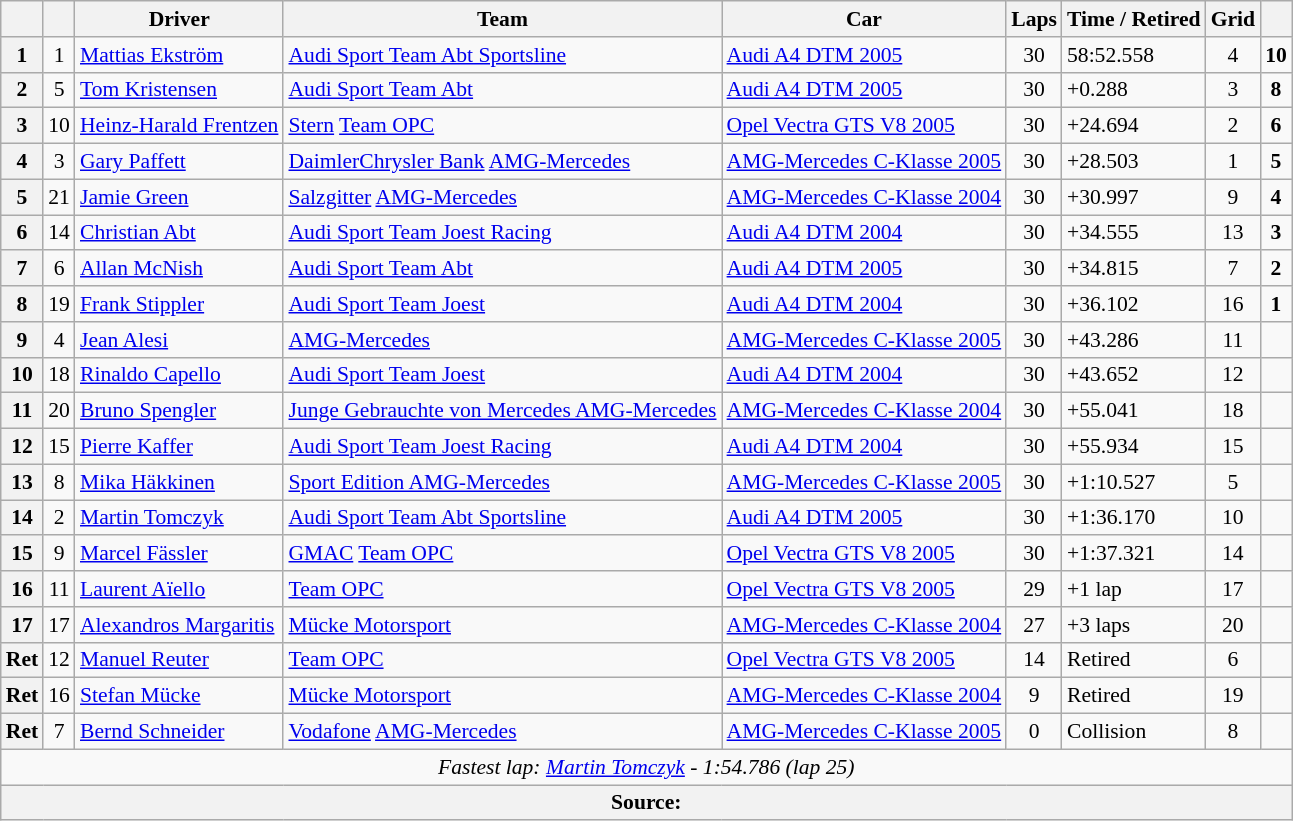<table class="wikitable" style="font-size:90%;">
<tr>
<th></th>
<th></th>
<th>Driver</th>
<th>Team</th>
<th>Car</th>
<th>Laps</th>
<th>Time / Retired</th>
<th>Grid</th>
<th></th>
</tr>
<tr>
<th>1</th>
<td align="center">1</td>
<td> <a href='#'>Mattias Ekström</a></td>
<td><a href='#'>Audi Sport Team Abt Sportsline</a></td>
<td><a href='#'>Audi A4 DTM 2005</a></td>
<td align="center">30</td>
<td>58:52.558</td>
<td align="center">4</td>
<td align="center"><strong>10</strong></td>
</tr>
<tr>
<th>2</th>
<td align="center">5</td>
<td> <a href='#'>Tom Kristensen</a></td>
<td><a href='#'>Audi Sport Team Abt</a></td>
<td><a href='#'>Audi A4 DTM 2005</a></td>
<td align="center">30</td>
<td>+0.288</td>
<td align="center">3</td>
<td align="center"><strong>8</strong></td>
</tr>
<tr>
<th>3</th>
<td align="center">10</td>
<td> <a href='#'>Heinz-Harald Frentzen</a></td>
<td><a href='#'>Stern</a> <a href='#'>Team OPC</a></td>
<td><a href='#'>Opel Vectra GTS V8 2005</a></td>
<td align="center">30</td>
<td>+24.694</td>
<td align="center">2</td>
<td align="center"><strong>6</strong></td>
</tr>
<tr>
<th>4</th>
<td align="center">3</td>
<td> <a href='#'>Gary Paffett</a></td>
<td><a href='#'>DaimlerChrysler Bank</a> <a href='#'>AMG-Mercedes</a></td>
<td><a href='#'>AMG-Mercedes C-Klasse 2005</a></td>
<td align="center">30</td>
<td>+28.503</td>
<td align="center">1</td>
<td align="center"><strong>5</strong></td>
</tr>
<tr>
<th>5</th>
<td align="center">21</td>
<td> <a href='#'>Jamie Green</a></td>
<td><a href='#'>Salzgitter</a> <a href='#'>AMG-Mercedes</a></td>
<td><a href='#'>AMG-Mercedes C-Klasse 2004</a></td>
<td align="center">30</td>
<td>+30.997</td>
<td align="center">9</td>
<td align="center"><strong>4</strong></td>
</tr>
<tr>
<th>6</th>
<td align="center">14</td>
<td> <a href='#'>Christian Abt</a></td>
<td><a href='#'>Audi Sport Team Joest Racing</a></td>
<td><a href='#'>Audi A4 DTM 2004</a></td>
<td align="center">30</td>
<td>+34.555</td>
<td align="center">13</td>
<td align="center"><strong>3</strong></td>
</tr>
<tr>
<th>7</th>
<td align="center">6</td>
<td> <a href='#'>Allan McNish</a></td>
<td><a href='#'>Audi Sport Team Abt</a></td>
<td><a href='#'>Audi A4 DTM 2005</a></td>
<td align="center">30</td>
<td>+34.815</td>
<td align="center">7</td>
<td align="center"><strong>2</strong></td>
</tr>
<tr>
<th>8</th>
<td align="center">19</td>
<td> <a href='#'>Frank Stippler</a></td>
<td><a href='#'>Audi Sport Team Joest</a></td>
<td><a href='#'>Audi A4 DTM 2004</a></td>
<td align="center">30</td>
<td>+36.102</td>
<td align="center">16</td>
<td align="center"><strong>1</strong></td>
</tr>
<tr>
<th>9</th>
<td align="center">4</td>
<td> <a href='#'>Jean Alesi</a></td>
<td><a href='#'>AMG-Mercedes</a></td>
<td><a href='#'>AMG-Mercedes C-Klasse 2005</a></td>
<td align="center">30</td>
<td>+43.286</td>
<td align="center">11</td>
<td align="center"></td>
</tr>
<tr>
<th>10</th>
<td align="center">18</td>
<td> <a href='#'>Rinaldo Capello</a></td>
<td><a href='#'>Audi Sport Team Joest</a></td>
<td><a href='#'>Audi A4 DTM 2004</a></td>
<td align="center">30</td>
<td>+43.652</td>
<td align="center">12</td>
<td align="center"></td>
</tr>
<tr>
<th>11</th>
<td align="center">20</td>
<td> <a href='#'>Bruno Spengler</a></td>
<td><a href='#'>Junge Gebrauchte von Mercedes AMG-Mercedes</a></td>
<td><a href='#'>AMG-Mercedes C-Klasse 2004</a></td>
<td align="center">30</td>
<td>+55.041</td>
<td align="center">18</td>
<td align="center"></td>
</tr>
<tr>
<th>12</th>
<td align="center">15</td>
<td> <a href='#'>Pierre Kaffer</a></td>
<td><a href='#'>Audi Sport Team Joest Racing</a></td>
<td><a href='#'>Audi A4 DTM 2004</a></td>
<td align="center">30</td>
<td>+55.934</td>
<td align="center">15</td>
<td align="center"></td>
</tr>
<tr>
<th>13</th>
<td align="center">8</td>
<td> <a href='#'>Mika Häkkinen</a></td>
<td><a href='#'>Sport Edition AMG-Mercedes</a></td>
<td><a href='#'>AMG-Mercedes C-Klasse 2005</a></td>
<td align="center">30</td>
<td>+1:10.527</td>
<td align="center">5</td>
<td align="center"></td>
</tr>
<tr>
<th>14</th>
<td align="center">2</td>
<td> <a href='#'>Martin Tomczyk</a></td>
<td><a href='#'>Audi Sport Team Abt Sportsline</a></td>
<td><a href='#'>Audi A4 DTM 2005</a></td>
<td align="center">30</td>
<td>+1:36.170</td>
<td align="center">10</td>
<td align="center"></td>
</tr>
<tr>
<th>15</th>
<td align="center">9</td>
<td> <a href='#'>Marcel Fässler</a></td>
<td><a href='#'>GMAC</a> <a href='#'>Team OPC</a></td>
<td><a href='#'>Opel Vectra GTS V8 2005</a></td>
<td align="center">30</td>
<td>+1:37.321</td>
<td align="center">14</td>
<td align="center"></td>
</tr>
<tr>
<th>16</th>
<td align="center">11</td>
<td> <a href='#'>Laurent Aïello</a></td>
<td><a href='#'>Team OPC</a></td>
<td><a href='#'>Opel Vectra GTS V8 2005</a></td>
<td align="center">29</td>
<td>+1 lap</td>
<td align="center">17</td>
<td align="center"></td>
</tr>
<tr>
<th>17</th>
<td align="center">17</td>
<td> <a href='#'>Alexandros Margaritis</a></td>
<td><a href='#'>Mücke Motorsport</a></td>
<td><a href='#'>AMG-Mercedes C-Klasse 2004</a></td>
<td align="center">27</td>
<td>+3 laps</td>
<td align="center">20</td>
<td align="center"></td>
</tr>
<tr>
<th>Ret</th>
<td align="center">12</td>
<td> <a href='#'>Manuel Reuter</a></td>
<td><a href='#'>Team OPC</a></td>
<td><a href='#'>Opel Vectra GTS V8 2005</a></td>
<td align="center">14</td>
<td>Retired</td>
<td align="center">6</td>
<td align="center"></td>
</tr>
<tr>
<th>Ret</th>
<td align="center">16</td>
<td> <a href='#'>Stefan Mücke</a></td>
<td><a href='#'>Mücke Motorsport</a></td>
<td><a href='#'>AMG-Mercedes C-Klasse 2004</a></td>
<td align="center">9</td>
<td>Retired</td>
<td align="center">19</td>
<td align="center"></td>
</tr>
<tr>
<th>Ret</th>
<td align="center">7</td>
<td> <a href='#'>Bernd Schneider</a></td>
<td><a href='#'>Vodafone</a> <a href='#'>AMG-Mercedes</a></td>
<td><a href='#'>AMG-Mercedes C-Klasse 2005</a></td>
<td align="center">0</td>
<td>Collision</td>
<td align="center">8</td>
<td align="center"></td>
</tr>
<tr>
<td colspan=9 align=center><em>Fastest lap: <a href='#'>Martin Tomczyk</a> - 1:54.786 (lap 25)</em></td>
</tr>
<tr>
<th colspan=9>Source:</th>
</tr>
</table>
